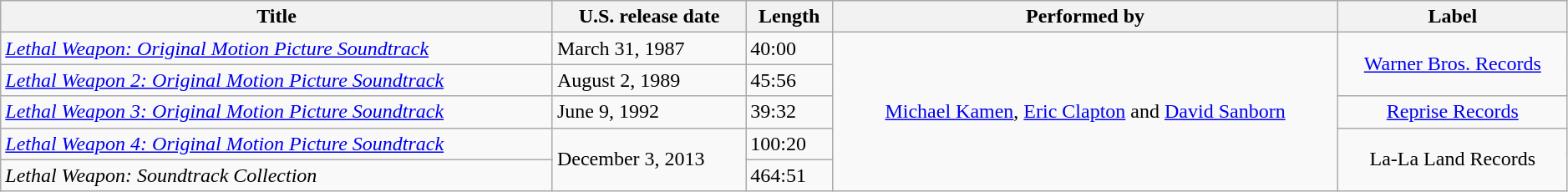<table class="wikitable" style="text-align:center; width:99%;">
<tr>
<th>Title</th>
<th>U.S. release date</th>
<th>Length</th>
<th>Performed by</th>
<th>Label</th>
</tr>
<tr>
<td style="text-align:left"><em><a href='#'>Lethal Weapon: Original Motion Picture Soundtrack</a></em></td>
<td style="text-align:left">March 31, 1987</td>
<td style="text-align:left">40:00</td>
<td rowspan="5"><a href='#'>Michael Kamen</a>, <a href='#'>Eric Clapton</a> and <a href='#'>David Sanborn</a></td>
<td rowspan="2"><a href='#'>Warner Bros. Records</a></td>
</tr>
<tr>
<td style="text-align:left"><em><a href='#'>Lethal Weapon 2: Original Motion Picture Soundtrack</a></em></td>
<td style="text-align:left">August 2, 1989</td>
<td style="text-align:left">45:56</td>
</tr>
<tr>
<td style="text-align:left"><em><a href='#'>Lethal Weapon 3: Original Motion Picture Soundtrack</a></em></td>
<td style="text-align:left">June 9, 1992</td>
<td style="text-align:left">39:32</td>
<td><a href='#'>Reprise Records</a></td>
</tr>
<tr>
<td style="text-align:left"><em><a href='#'>Lethal Weapon 4: Original Motion Picture Soundtrack</a></em></td>
<td style="text-align:left" rowspan="2">December 3, 2013</td>
<td style="text-align:left">100:20</td>
<td rowspan="2">La-La Land Records</td>
</tr>
<tr>
<td style="text-align:left"><em>Lethal Weapon: Soundtrack Collection</em></td>
<td style="text-align:left">464:51</td>
</tr>
</table>
